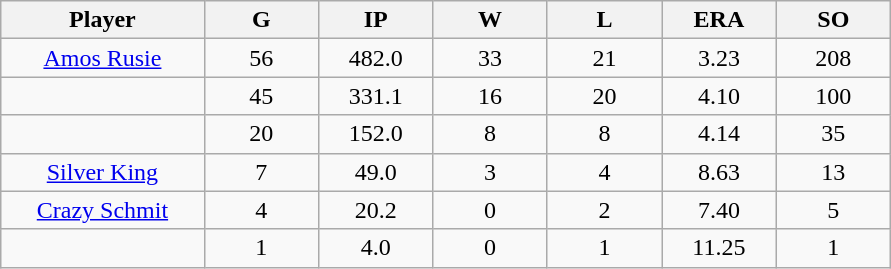<table class="wikitable sortable">
<tr>
<th bgcolor="#DDDDFF" width="16%">Player</th>
<th bgcolor="#DDDDFF" width="9%">G</th>
<th bgcolor="#DDDDFF" width="9%">IP</th>
<th bgcolor="#DDDDFF" width="9%">W</th>
<th bgcolor="#DDDDFF" width="9%">L</th>
<th bgcolor="#DDDDFF" width="9%">ERA</th>
<th bgcolor="#DDDDFF" width="9%">SO</th>
</tr>
<tr align="center">
<td><a href='#'>Amos Rusie</a></td>
<td>56</td>
<td>482.0</td>
<td>33</td>
<td>21</td>
<td>3.23</td>
<td>208</td>
</tr>
<tr align=center>
<td></td>
<td>45</td>
<td>331.1</td>
<td>16</td>
<td>20</td>
<td>4.10</td>
<td>100</td>
</tr>
<tr align="center">
<td></td>
<td>20</td>
<td>152.0</td>
<td>8</td>
<td>8</td>
<td>4.14</td>
<td>35</td>
</tr>
<tr align="center">
<td><a href='#'>Silver King</a></td>
<td>7</td>
<td>49.0</td>
<td>3</td>
<td>4</td>
<td>8.63</td>
<td>13</td>
</tr>
<tr align=center>
<td><a href='#'>Crazy Schmit</a></td>
<td>4</td>
<td>20.2</td>
<td>0</td>
<td>2</td>
<td>7.40</td>
<td>5</td>
</tr>
<tr align=center>
<td></td>
<td>1</td>
<td>4.0</td>
<td>0</td>
<td>1</td>
<td>11.25</td>
<td>1</td>
</tr>
</table>
